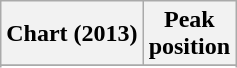<table class="wikitable sortable">
<tr>
<th align="left">Chart (2013)</th>
<th align="center">Peak<br>position</th>
</tr>
<tr>
</tr>
<tr>
</tr>
<tr>
</tr>
<tr>
</tr>
<tr>
</tr>
</table>
